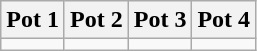<table class="wikitable">
<tr>
<th width=25%>Pot 1</th>
<th width=25%>Pot 2</th>
<th width=25%>Pot 3</th>
<th width=25%>Pot 4</th>
</tr>
<tr style="vertical-align:top">
<td></td>
<td></td>
<td></td>
<td></td>
</tr>
</table>
